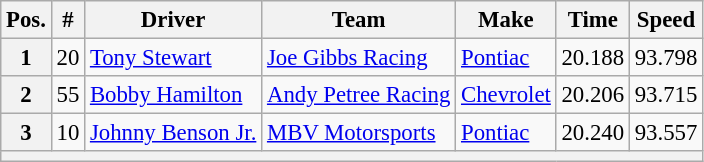<table class="wikitable" style="font-size:95%">
<tr>
<th>Pos.</th>
<th>#</th>
<th>Driver</th>
<th>Team</th>
<th>Make</th>
<th>Time</th>
<th>Speed</th>
</tr>
<tr>
<th>1</th>
<td>20</td>
<td><a href='#'>Tony Stewart</a></td>
<td><a href='#'>Joe Gibbs Racing</a></td>
<td><a href='#'>Pontiac</a></td>
<td>20.188</td>
<td>93.798</td>
</tr>
<tr>
<th>2</th>
<td>55</td>
<td><a href='#'>Bobby Hamilton</a></td>
<td><a href='#'>Andy Petree Racing</a></td>
<td><a href='#'>Chevrolet</a></td>
<td>20.206</td>
<td>93.715</td>
</tr>
<tr>
<th>3</th>
<td>10</td>
<td><a href='#'>Johnny Benson Jr.</a></td>
<td><a href='#'>MBV Motorsports</a></td>
<td><a href='#'>Pontiac</a></td>
<td>20.240</td>
<td>93.557</td>
</tr>
<tr>
<th colspan="7"></th>
</tr>
</table>
